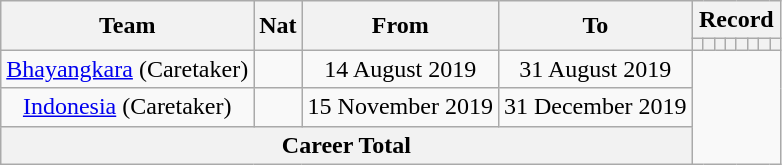<table class="wikitable" style="text-align: center;">
<tr>
<th rowspan="2">Team</th>
<th rowspan="2">Nat</th>
<th rowspan="2">From</th>
<th rowspan="2">To</th>
<th colspan="8">Record</th>
</tr>
<tr>
<th></th>
<th></th>
<th></th>
<th></th>
<th></th>
<th></th>
<th></th>
<th></th>
</tr>
<tr>
<td><a href='#'>Bhayangkara</a> (Caretaker)</td>
<td></td>
<td>14 August 2019</td>
<td>31 August 2019<br></td>
</tr>
<tr>
<td><a href='#'>Indonesia</a> (Caretaker)</td>
<td></td>
<td>15 November 2019</td>
<td>31 December 2019<br></td>
</tr>
<tr>
<th colspan="4">Career Total<br></th>
</tr>
</table>
